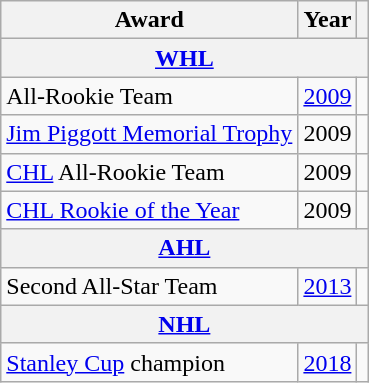<table class="wikitable">
<tr>
<th>Award</th>
<th>Year</th>
<th></th>
</tr>
<tr>
<th colspan="3"><a href='#'>WHL</a></th>
</tr>
<tr>
<td>All-Rookie Team</td>
<td><a href='#'>2009</a></td>
<td></td>
</tr>
<tr>
<td><a href='#'>Jim Piggott Memorial Trophy</a></td>
<td>2009</td>
<td></td>
</tr>
<tr>
<td><a href='#'>CHL</a> All-Rookie Team</td>
<td>2009</td>
<td></td>
</tr>
<tr>
<td><a href='#'>CHL Rookie of the Year</a></td>
<td>2009</td>
<td></td>
</tr>
<tr>
<th colspan="3"><a href='#'>AHL</a></th>
</tr>
<tr>
<td>Second All-Star Team</td>
<td><a href='#'>2013</a></td>
<td></td>
</tr>
<tr>
<th colspan="3"><a href='#'>NHL</a></th>
</tr>
<tr>
<td><a href='#'>Stanley Cup</a> champion</td>
<td><a href='#'>2018</a></td>
<td></td>
</tr>
</table>
